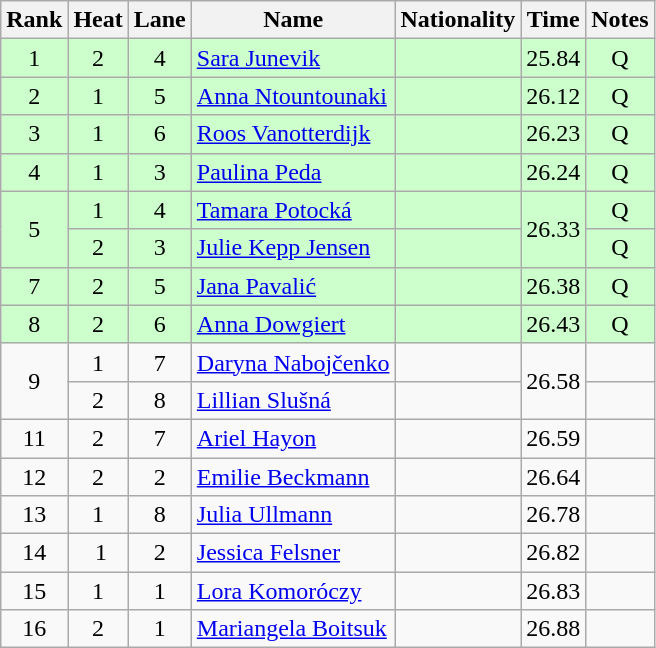<table class="wikitable sortable" style="text-align:center">
<tr>
<th>Rank</th>
<th>Heat</th>
<th>Lane</th>
<th>Name</th>
<th>Nationality</th>
<th>Time</th>
<th>Notes</th>
</tr>
<tr bgcolor=ccffcc>
<td>1</td>
<td>2</td>
<td>4</td>
<td align=left><a href='#'>Sara Junevik</a></td>
<td align=left></td>
<td>25.84</td>
<td>Q</td>
</tr>
<tr bgcolor=ccffcc>
<td>2</td>
<td>1</td>
<td>5</td>
<td align=left><a href='#'>Anna Ntountounaki</a></td>
<td align=left></td>
<td>26.12</td>
<td>Q</td>
</tr>
<tr bgcolor=ccffcc>
<td>3</td>
<td>1</td>
<td>6</td>
<td align=left><a href='#'>Roos Vanotterdijk</a></td>
<td align=left></td>
<td>26.23</td>
<td>Q</td>
</tr>
<tr bgcolor=ccffcc>
<td>4</td>
<td>1</td>
<td>3</td>
<td align=left><a href='#'>Paulina Peda</a></td>
<td align=left></td>
<td>26.24</td>
<td>Q</td>
</tr>
<tr bgcolor=ccffcc>
<td rowspan=2>5</td>
<td>1</td>
<td>4</td>
<td align=left><a href='#'>Tamara Potocká</a></td>
<td align=left></td>
<td rowspan=2>26.33</td>
<td>Q</td>
</tr>
<tr bgcolor=ccffcc>
<td>2</td>
<td>3</td>
<td align=left><a href='#'>Julie Kepp Jensen</a></td>
<td align=left></td>
<td>Q</td>
</tr>
<tr bgcolor=ccffcc>
<td>7</td>
<td>2</td>
<td>5</td>
<td align=left><a href='#'>Jana Pavalić</a></td>
<td align=left></td>
<td>26.38</td>
<td>Q</td>
</tr>
<tr bgcolor=ccffcc>
<td>8</td>
<td>2</td>
<td>6</td>
<td align=left><a href='#'>Anna Dowgiert</a></td>
<td align=left></td>
<td>26.43</td>
<td>Q</td>
</tr>
<tr>
<td rowspan=2>9</td>
<td>1</td>
<td>7</td>
<td align=left><a href='#'>Daryna Nabojčenko</a></td>
<td align=left></td>
<td rowspan=2>26.58</td>
<td></td>
</tr>
<tr>
<td>2</td>
<td>8</td>
<td align=left><a href='#'>Lillian Slušná</a></td>
<td align=left></td>
<td></td>
</tr>
<tr>
<td>11</td>
<td>2</td>
<td>7</td>
<td align=left><a href='#'>Ariel Hayon</a></td>
<td align=left></td>
<td>26.59</td>
<td></td>
</tr>
<tr>
<td>12</td>
<td>2</td>
<td>2</td>
<td align=left><a href='#'>Emilie Beckmann</a></td>
<td align=left></td>
<td>26.64</td>
<td></td>
</tr>
<tr>
<td>13</td>
<td>1</td>
<td>8</td>
<td align=left><a href='#'>Julia Ullmann</a></td>
<td align=left></td>
<td>26.78</td>
<td></td>
</tr>
<tr>
<td>14</td>
<td> 1</td>
<td>2</td>
<td align=left><a href='#'>Jessica Felsner</a></td>
<td align=left></td>
<td>26.82</td>
<td></td>
</tr>
<tr>
<td>15</td>
<td>1</td>
<td>1</td>
<td align=left><a href='#'>Lora Komoróczy</a></td>
<td align=left></td>
<td>26.83</td>
<td></td>
</tr>
<tr>
<td>16</td>
<td>2</td>
<td>1</td>
<td align=left><a href='#'>Mariangela Boitsuk</a></td>
<td align=left></td>
<td>26.88</td>
<td></td>
</tr>
</table>
